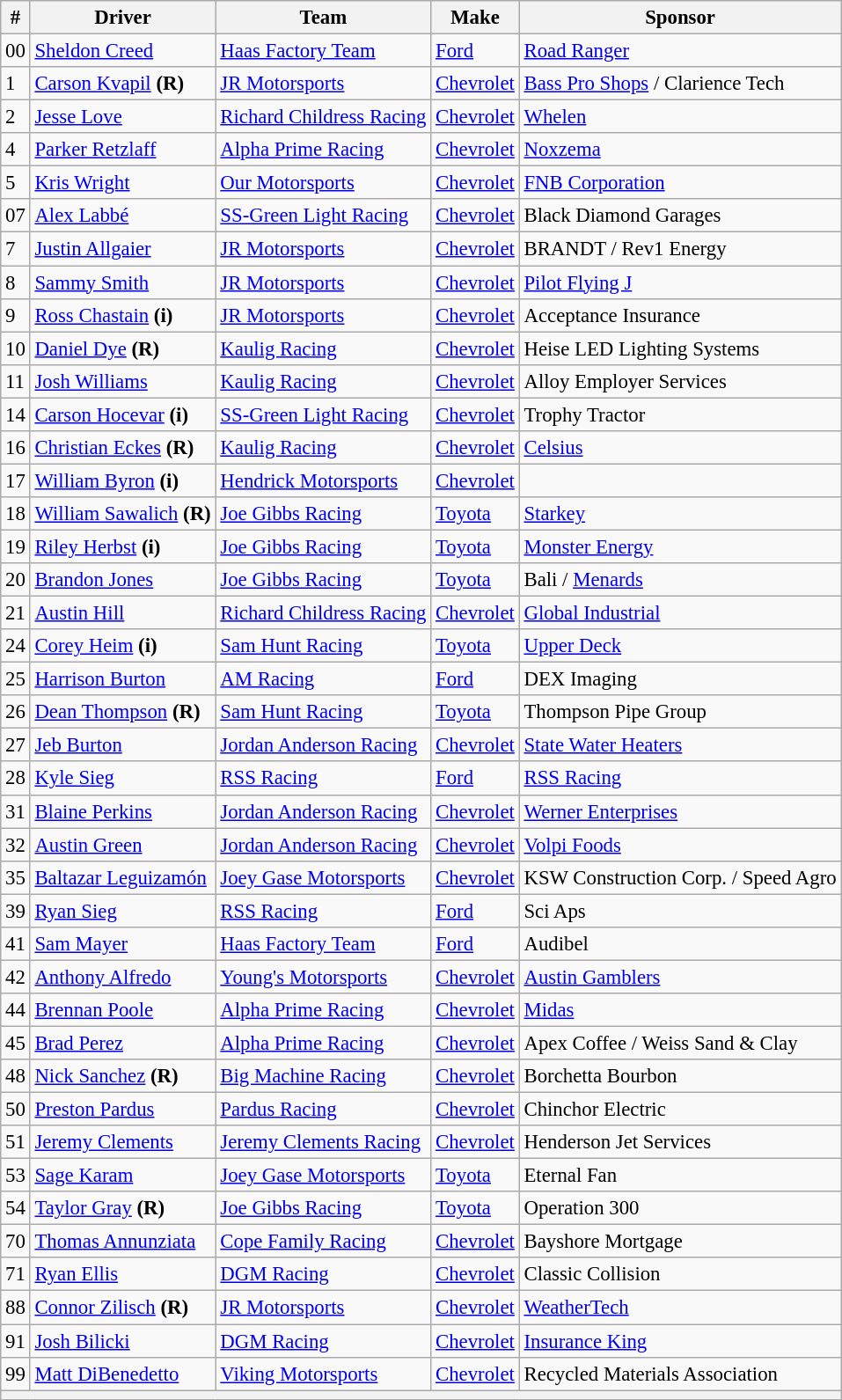<table class="wikitable" style="font-size: 95%;">
<tr>
<th>#</th>
<th>Driver</th>
<th>Team</th>
<th>Make</th>
<th>Sponsor</th>
</tr>
<tr>
<td>00</td>
<td><a href='#'>Sheldon Creed</a></td>
<td><a href='#'>Haas Factory Team</a></td>
<td><a href='#'>Ford</a></td>
<td><a href='#'>Road Ranger</a></td>
</tr>
<tr>
<td>1</td>
<td><a href='#'>Carson Kvapil</a> <strong>(R)</strong></td>
<td><a href='#'>JR Motorsports</a></td>
<td><a href='#'>Chevrolet</a></td>
<td><a href='#'>Bass Pro Shops</a> / Clarience Tech</td>
</tr>
<tr>
<td>2</td>
<td><a href='#'>Jesse Love</a></td>
<td><a href='#'>Richard Childress Racing</a></td>
<td><a href='#'>Chevrolet</a></td>
<td><a href='#'>Whelen</a></td>
</tr>
<tr>
<td>4</td>
<td><a href='#'>Parker Retzlaff</a></td>
<td><a href='#'>Alpha Prime Racing</a></td>
<td><a href='#'>Chevrolet</a></td>
<td><a href='#'>Noxzema</a></td>
</tr>
<tr>
<td>5</td>
<td><a href='#'>Kris Wright</a></td>
<td><a href='#'>Our Motorsports</a></td>
<td><a href='#'>Chevrolet</a></td>
<td><a href='#'>FNB Corporation</a></td>
</tr>
<tr>
<td>07</td>
<td><a href='#'>Alex Labbé</a></td>
<td><a href='#'>SS-Green Light Racing</a></td>
<td><a href='#'>Chevrolet</a></td>
<td>Black Diamond Garages</td>
</tr>
<tr>
<td>7</td>
<td><a href='#'>Justin Allgaier</a></td>
<td><a href='#'>JR Motorsports</a></td>
<td><a href='#'>Chevrolet</a></td>
<td>BRANDT / Rev1 Energy</td>
</tr>
<tr>
<td>8</td>
<td><a href='#'>Sammy Smith</a></td>
<td><a href='#'>JR Motorsports</a></td>
<td><a href='#'>Chevrolet</a></td>
<td><a href='#'>Pilot Flying J</a></td>
</tr>
<tr>
<td>9</td>
<td><a href='#'>Ross Chastain</a> <strong>(i)</strong></td>
<td><a href='#'>JR Motorsports</a></td>
<td><a href='#'>Chevrolet</a></td>
<td>Acceptance Insurance</td>
</tr>
<tr>
<td>10</td>
<td><a href='#'>Daniel Dye</a> <strong>(R)</strong></td>
<td><a href='#'>Kaulig Racing</a></td>
<td><a href='#'>Chevrolet</a></td>
<td>Heise LED Lighting Systems</td>
</tr>
<tr>
<td>11</td>
<td><a href='#'>Josh Williams</a></td>
<td><a href='#'>Kaulig Racing</a></td>
<td><a href='#'>Chevrolet</a></td>
<td>Alloy Employer Services</td>
</tr>
<tr>
<td>14</td>
<td><a href='#'>Carson Hocevar</a> <strong>(i)</strong></td>
<td><a href='#'>SS-Green Light Racing</a></td>
<td><a href='#'>Chevrolet</a></td>
<td>Trophy Tractor</td>
</tr>
<tr>
<td>16</td>
<td><a href='#'>Christian Eckes</a> <strong>(R)</strong></td>
<td><a href='#'>Kaulig Racing</a></td>
<td><a href='#'>Chevrolet</a></td>
<td><a href='#'>Celsius</a></td>
</tr>
<tr>
<td>17</td>
<td nowrap=""><a href='#'>William Byron</a> <strong>(i)</strong></td>
<td><a href='#'>Hendrick Motorsports</a></td>
<td><a href='#'>Chevrolet</a></td>
<td></td>
</tr>
<tr>
<td>18</td>
<td><a href='#'>William Sawalich</a> <strong>(R)</strong></td>
<td nowrap=""><a href='#'>Joe Gibbs Racing</a></td>
<td><a href='#'>Toyota</a></td>
<td><a href='#'>Starkey</a></td>
</tr>
<tr>
<td>19</td>
<td><a href='#'>Riley Herbst</a> <strong>(i)</strong></td>
<td><a href='#'>Joe Gibbs Racing</a></td>
<td><a href='#'>Toyota</a></td>
<td><a href='#'>Monster Energy</a></td>
</tr>
<tr>
<td>20</td>
<td><a href='#'>Brandon Jones</a></td>
<td><a href='#'>Joe Gibbs Racing</a></td>
<td><a href='#'>Toyota</a></td>
<td>Bali / <a href='#'>Menards</a></td>
</tr>
<tr>
<td>21</td>
<td><a href='#'>Austin Hill</a></td>
<td><a href='#'>Richard Childress Racing</a></td>
<td><a href='#'>Chevrolet</a></td>
<td><a href='#'>Global Industrial</a></td>
</tr>
<tr>
<td>24</td>
<td><a href='#'>Corey Heim</a> <strong>(i)</strong></td>
<td><a href='#'>Sam Hunt Racing</a></td>
<td><a href='#'>Toyota</a></td>
<td><a href='#'>Upper Deck</a></td>
</tr>
<tr>
<td>25</td>
<td><a href='#'>Harrison Burton</a></td>
<td><a href='#'>AM Racing</a></td>
<td><a href='#'>Ford</a></td>
<td>DEX Imaging</td>
</tr>
<tr>
<td>26</td>
<td><a href='#'>Dean Thompson</a> <strong>(R)</strong></td>
<td><a href='#'>Sam Hunt Racing</a></td>
<td><a href='#'>Toyota</a></td>
<td>Thompson Pipe Group</td>
</tr>
<tr>
<td>27</td>
<td><a href='#'>Jeb Burton</a></td>
<td nowrap=""><a href='#'>Jordan Anderson Racing</a></td>
<td><a href='#'>Chevrolet</a></td>
<td><a href='#'>State Water Heaters</a></td>
</tr>
<tr>
<td>28</td>
<td><a href='#'>Kyle Sieg</a></td>
<td><a href='#'>RSS Racing</a></td>
<td><a href='#'>Ford</a></td>
<td><a href='#'>RSS Racing</a></td>
</tr>
<tr>
<td>31</td>
<td><a href='#'>Blaine Perkins</a></td>
<td><a href='#'>Jordan Anderson Racing</a></td>
<td><a href='#'>Chevrolet</a></td>
<td><a href='#'>Werner Enterprises</a></td>
</tr>
<tr>
<td>32</td>
<td><a href='#'>Austin Green</a></td>
<td><a href='#'>Jordan Anderson Racing</a></td>
<td><a href='#'>Chevrolet</a></td>
<td><a href='#'>Volpi Foods</a></td>
</tr>
<tr>
<td>35</td>
<td><a href='#'>Baltazar Leguizamón</a></td>
<td><a href='#'>Joey Gase Motorsports</a></td>
<td><a href='#'>Chevrolet</a></td>
<td>KSW Construction Corp. / Speed Agro</td>
</tr>
<tr>
<td>39</td>
<td><a href='#'>Ryan Sieg</a></td>
<td><a href='#'>RSS Racing</a></td>
<td><a href='#'>Ford</a></td>
<td>Sci Aps</td>
</tr>
<tr>
<td>41</td>
<td><a href='#'>Sam Mayer</a></td>
<td><a href='#'>Haas Factory Team</a></td>
<td><a href='#'>Ford</a></td>
<td>Audibel</td>
</tr>
<tr>
<td>42</td>
<td><a href='#'>Anthony Alfredo</a></td>
<td><a href='#'>Young's Motorsports</a></td>
<td><a href='#'>Chevrolet</a></td>
<td><a href='#'>Austin Gamblers</a></td>
</tr>
<tr>
<td>44</td>
<td><a href='#'>Brennan Poole</a></td>
<td><a href='#'>Alpha Prime Racing</a></td>
<td><a href='#'>Chevrolet</a></td>
<td><a href='#'>Midas</a></td>
</tr>
<tr>
<td>45</td>
<td><a href='#'>Brad Perez</a></td>
<td><a href='#'>Alpha Prime Racing</a></td>
<td><a href='#'>Chevrolet</a></td>
<td>Apex Coffee / Weiss Sand & Clay</td>
</tr>
<tr>
<td>48</td>
<td><a href='#'>Nick Sanchez</a> <strong>(R)</strong></td>
<td><a href='#'>Big Machine Racing</a></td>
<td><a href='#'>Chevrolet</a></td>
<td>Borchetta Bourbon</td>
</tr>
<tr>
<td>50</td>
<td><a href='#'>Preston Pardus</a></td>
<td nowrap=""><a href='#'>Pardus Racing</a></td>
<td><a href='#'>Chevrolet</a></td>
<td>Chinchor Electric</td>
</tr>
<tr>
<td>51</td>
<td><a href='#'>Jeremy Clements</a></td>
<td><a href='#'>Jeremy Clements Racing</a></td>
<td><a href='#'>Chevrolet</a></td>
<td>Henderson Jet Services</td>
</tr>
<tr>
<td>53</td>
<td><a href='#'>Sage Karam</a></td>
<td><a href='#'>Joey Gase Motorsports</a></td>
<td><a href='#'>Toyota</a></td>
<td>Eternal Fan</td>
</tr>
<tr>
<td>54</td>
<td><a href='#'>Taylor Gray</a> <strong>(R)</strong></td>
<td nowrap=""><a href='#'>Joe Gibbs Racing</a></td>
<td><a href='#'>Toyota</a></td>
<td>Operation 300</td>
</tr>
<tr>
<td>70</td>
<td><a href='#'>Thomas Annunziata</a></td>
<td nowrap=""><a href='#'>Cope Family Racing</a></td>
<td><a href='#'>Chevrolet</a></td>
<td>Bayshore Mortgage</td>
</tr>
<tr>
<td>71</td>
<td nowrap=""><a href='#'>Ryan Ellis</a></td>
<td><a href='#'>DGM Racing</a></td>
<td><a href='#'>Chevrolet</a></td>
<td>Classic Collision</td>
</tr>
<tr>
<td>88</td>
<td><a href='#'>Connor Zilisch</a> <strong>(R)</strong></td>
<td><a href='#'>JR Motorsports</a></td>
<td><a href='#'>Chevrolet</a></td>
<td><a href='#'>WeatherTech</a></td>
</tr>
<tr>
<td>91</td>
<td><a href='#'>Josh Bilicki</a></td>
<td><a href='#'>DGM Racing</a></td>
<td><a href='#'>Chevrolet</a></td>
<td><a href='#'>Insurance King</a></td>
</tr>
<tr>
<td>99</td>
<td><a href='#'>Matt DiBenedetto</a></td>
<td><a href='#'>Viking Motorsports</a></td>
<td><a href='#'>Chevrolet</a></td>
<td>Recycled Materials Association</td>
</tr>
<tr>
<th colspan="5"></th>
</tr>
</table>
